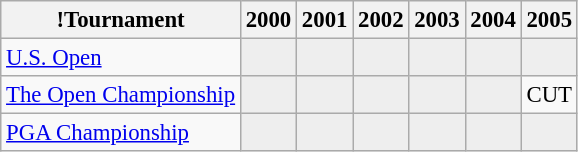<table class="wikitable" style="font-size:95%;text-align:center;">
<tr>
<th>!Tournament</th>
<th>2000</th>
<th>2001</th>
<th>2002</th>
<th>2003</th>
<th>2004</th>
<th>2005</th>
</tr>
<tr>
<td align=left><a href='#'>U.S. Open</a></td>
<td style="background:#eeeeee;"></td>
<td style="background:#eeeeee;"></td>
<td style="background:#eeeeee;"></td>
<td style="background:#eeeeee;"></td>
<td style="background:#eeeeee;"></td>
<td style="background:#eeeeee;"></td>
</tr>
<tr>
<td align=left><a href='#'>The Open Championship</a></td>
<td style="background:#eeeeee;"></td>
<td style="background:#eeeeee;"></td>
<td style="background:#eeeeee;"></td>
<td style="background:#eeeeee;"></td>
<td style="background:#eeeeee;"></td>
<td>CUT</td>
</tr>
<tr>
<td align=left><a href='#'>PGA Championship</a></td>
<td style="background:#eeeeee;"></td>
<td style="background:#eeeeee;"></td>
<td style="background:#eeeeee;"></td>
<td style="background:#eeeeee;"></td>
<td style="background:#eeeeee;"></td>
<td style="background:#eeeeee;"></td>
</tr>
</table>
